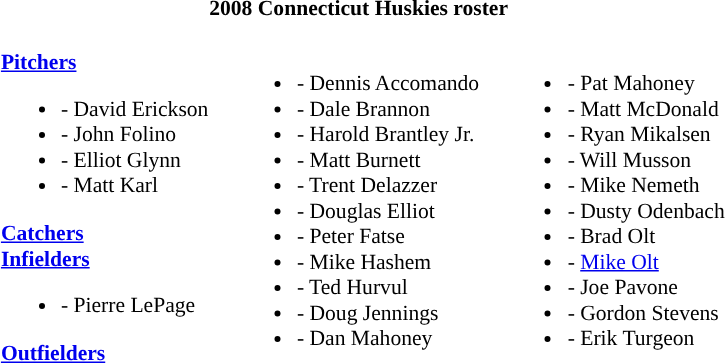<table class="toccolours" style="border-collapse:collapse; font-size:90%;">
<tr>
<th colspan=9>2008 Connecticut Huskies roster</th>
</tr>
<tr>
</tr>
<tr>
<td width="03"> </td>
<td valign="top"><br><strong><a href='#'>Pitchers</a></strong><ul><li>- David Erickson</li><li>- John Folino</li><li>- Elliot Glynn</li><li>- Matt Karl</li></ul><strong><a href='#'>Catchers</a></strong><br><strong><a href='#'>Infielders</a></strong><ul><li>- Pierre LePage</li></ul><strong><a href='#'>Outfielders</a></strong></td>
<td width="15"> </td>
<td valign="top"><br><ul><li>- Dennis Accomando</li><li>- Dale Brannon</li><li>- Harold Brantley Jr.</li><li>- Matt Burnett</li><li>- Trent Delazzer</li><li>- Douglas Elliot</li><li>- Peter Fatse</li><li>- Mike Hashem</li><li>- Ted Hurvul</li><li>- Doug Jennings</li><li>- Dan Mahoney</li></ul></td>
<td width="15"> </td>
<td valign="top"><br><ul><li>- Pat Mahoney</li><li>- Matt McDonald</li><li>- Ryan Mikalsen</li><li>- Will Musson</li><li>- Mike Nemeth</li><li>- Dusty Odenbach</li><li>- Brad Olt</li><li>- <a href='#'>Mike Olt</a></li><li>- Joe Pavone</li><li>- Gordon Stevens</li><li>- Erik Turgeon</li></ul></td>
</tr>
</table>
